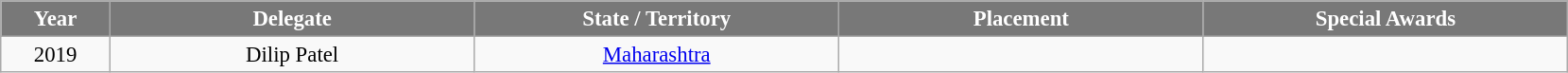<table class="wikitable sortable" style="font-size: 95%; text-align:center">
<tr>
<th width="70" style="background-color:#787878;color:#FFFFFF;">Year</th>
<th width="250" style="background-color:#787878;color:#FFFFFF;">Delegate</th>
<th width="250" style="background-color:#787878;color:#FFFFFF;">State / Territory</th>
<th width="250" style="background-color:#787878;color:#FFFFFF;">Placement</th>
<th width="250" style="background-color:#787878;color:#FFFFFF;">Special Awards</th>
</tr>
<tr>
<td> 2019</td>
<td>Dilip Patel</td>
<td><a href='#'>Maharashtra</a></td>
<td></td>
<td></td>
</tr>
</table>
